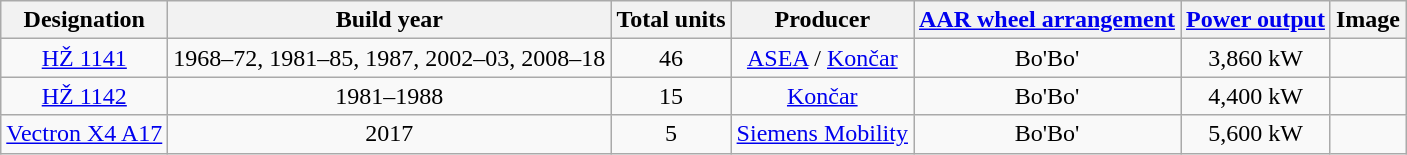<table class="wikitable sortable" style="text-align:center;">
<tr>
<th>Designation</th>
<th>Build year</th>
<th>Total units</th>
<th>Producer</th>
<th><a href='#'>AAR wheel arrangement</a></th>
<th><a href='#'>Power output</a></th>
<th class="unsortable">Image</th>
</tr>
<tr>
<td><a href='#'>HŽ 1141</a></td>
<td>1968–72, 1981–85, 1987, 2002–03, 2008–18</td>
<td>46</td>
<td><a href='#'>ASEA</a> / <a href='#'>Končar</a></td>
<td>Bo'Bo'</td>
<td>3,860 kW</td>
<td></td>
</tr>
<tr>
<td><a href='#'>HŽ 1142</a></td>
<td>1981–1988</td>
<td>15</td>
<td><a href='#'>Končar</a></td>
<td>Bo'Bo'</td>
<td>4,400 kW</td>
<td></td>
</tr>
<tr>
<td><a href='#'>Vectron X4 A17</a></td>
<td>2017</td>
<td>5</td>
<td><a href='#'>Siemens Mobility</a></td>
<td>Bo'Bo'</td>
<td>5,600 kW</td>
<td></td>
</tr>
</table>
